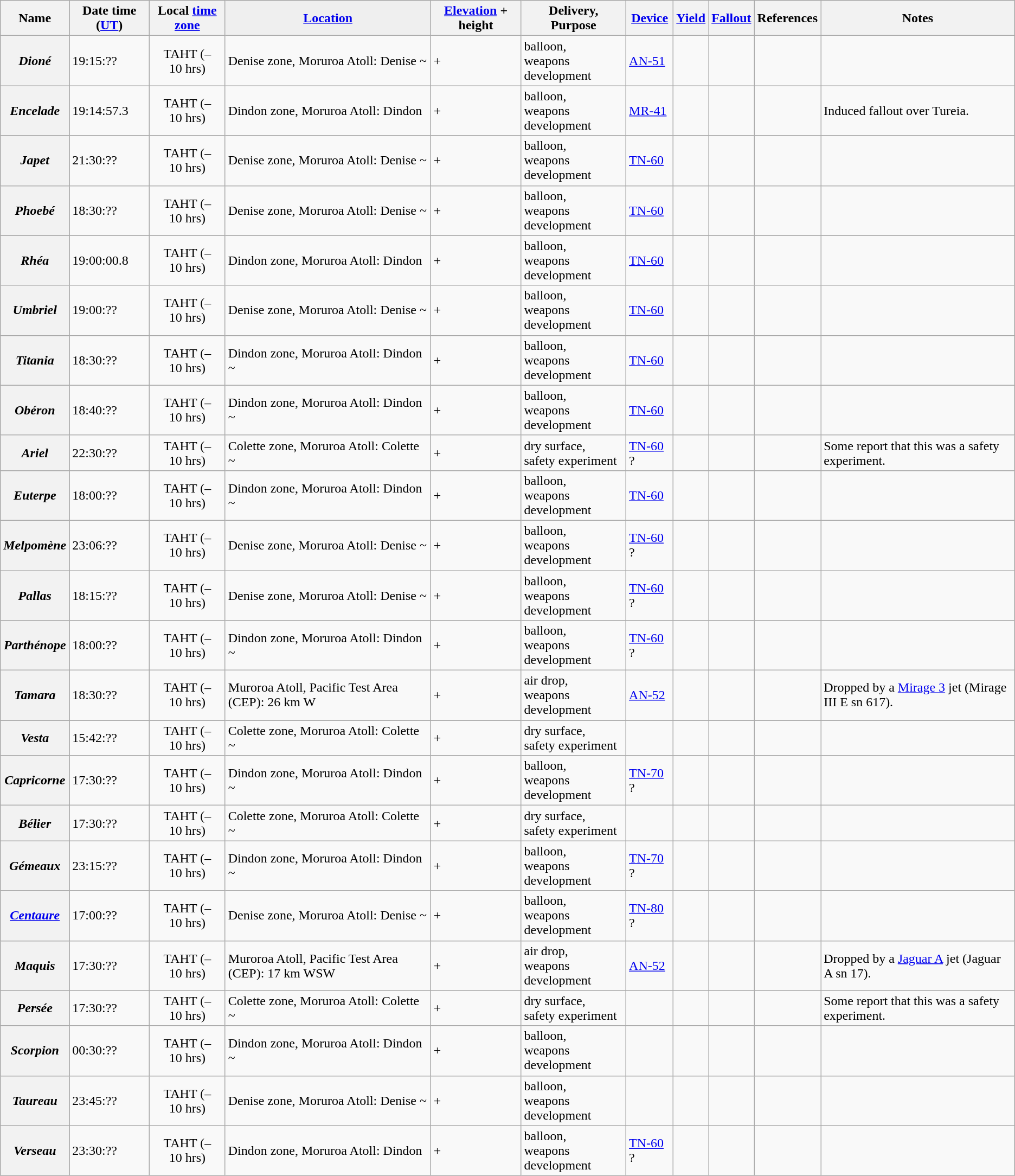<table class="wikitable sortable">
<tr>
<th>Name </th>
<th>Date time (<a href='#'>UT</a>)</th>
<th>Local <a href='#'>time zone</a></th>
<th style="background:#efefef;"><a href='#'>Location</a></th>
<th><a href='#'>Elevation</a> + height </th>
<th>Delivery, <br>Purpose </th>
<th><a href='#'>Device</a></th>
<th><a href='#'>Yield</a></th>
<th class="unsortable"><a href='#'>Fallout</a></th>
<th class="unsortable">References</th>
<th class="unsortable">Notes</th>
</tr>
<tr>
<th><em>Dioné</em></th>
<td> 19:15:??</td>
<td style="text-align:center;">TAHT (–10 hrs)<br></td>
<td>Denise zone, Moruroa Atoll: Denise ~ </td>
<td> + </td>
<td>balloon,<br>weapons development</td>
<td><a href='#'>AN-51</a></td>
<td style="text-align:center;"></td>
<td></td>
<td></td>
<td></td>
</tr>
<tr>
<th><em>Encelade</em></th>
<td> 19:14:57.3</td>
<td style="text-align:center;">TAHT (–10 hrs)<br></td>
<td>Dindon zone, Moruroa Atoll: Dindon </td>
<td> + </td>
<td>balloon,<br>weapons development</td>
<td><a href='#'>MR-41</a></td>
<td style="text-align:center;"></td>
<td></td>
<td></td>
<td>Induced fallout over Tureia.</td>
</tr>
<tr>
<th><em>Japet</em></th>
<td> 21:30:??</td>
<td style="text-align:center;">TAHT (–10 hrs)<br></td>
<td>Denise zone, Moruroa Atoll: Denise ~ </td>
<td> + </td>
<td>balloon,<br>weapons development</td>
<td><a href='#'>TN-60</a></td>
<td style="text-align:center;"></td>
<td></td>
<td></td>
<td></td>
</tr>
<tr>
<th><em>Phoebé</em></th>
<td> 18:30:??</td>
<td style="text-align:center;">TAHT (–10 hrs)<br></td>
<td>Denise zone, Moruroa Atoll: Denise ~ </td>
<td> + </td>
<td>balloon,<br>weapons development</td>
<td><a href='#'>TN-60</a></td>
<td style="text-align:center;"></td>
<td></td>
<td></td>
<td></td>
</tr>
<tr>
<th><em>Rhéa</em></th>
<td> 19:00:00.8</td>
<td style="text-align:center;">TAHT (–10 hrs)<br></td>
<td>Dindon zone, Moruroa Atoll: Dindon </td>
<td> + </td>
<td>balloon,<br>weapons development</td>
<td><a href='#'>TN-60</a></td>
<td style="text-align:center;"></td>
<td></td>
<td></td>
<td></td>
</tr>
<tr>
<th><em>Umbriel</em></th>
<td> 19:00:??</td>
<td style="text-align:center;">TAHT (–10 hrs)<br></td>
<td>Denise zone, Moruroa Atoll: Denise ~ </td>
<td> + </td>
<td>balloon,<br>weapons development</td>
<td><a href='#'>TN-60</a></td>
<td style="text-align:center;"></td>
<td></td>
<td></td>
<td></td>
</tr>
<tr>
<th><em>Titania</em></th>
<td> 18:30:??</td>
<td style="text-align:center;">TAHT (–10 hrs)<br></td>
<td>Dindon zone, Moruroa Atoll: Dindon ~ </td>
<td> + </td>
<td>balloon,<br>weapons development</td>
<td><a href='#'>TN-60</a></td>
<td style="text-align:center;"></td>
<td></td>
<td></td>
<td></td>
</tr>
<tr>
<th><em>Obéron</em></th>
<td> 18:40:??</td>
<td style="text-align:center;">TAHT (–10 hrs)<br></td>
<td>Dindon zone, Moruroa Atoll: Dindon ~ </td>
<td> + </td>
<td>balloon,<br>weapons development</td>
<td><a href='#'>TN-60</a></td>
<td style="text-align:center;"></td>
<td></td>
<td></td>
<td></td>
</tr>
<tr>
<th><em>Ariel</em></th>
<td> 22:30:??</td>
<td style="text-align:center;">TAHT (–10 hrs)<br></td>
<td>Colette zone, Moruroa Atoll: Colette ~ </td>
<td> + </td>
<td>dry surface,<br>safety experiment</td>
<td><a href='#'>TN-60</a> ?</td>
<td style="text-align:center;"></td>
<td></td>
<td></td>
<td>Some report that this was a safety experiment.</td>
</tr>
<tr>
<th><em>Euterpe</em></th>
<td> 18:00:??</td>
<td style="text-align:center;">TAHT (–10 hrs)<br></td>
<td>Dindon zone, Moruroa Atoll: Dindon ~ </td>
<td> + </td>
<td>balloon,<br>weapons development</td>
<td><a href='#'>TN-60</a></td>
<td style="text-align:center;"></td>
<td></td>
<td></td>
<td></td>
</tr>
<tr>
<th><em>Melpomène</em></th>
<td> 23:06:??</td>
<td style="text-align:center;">TAHT (–10 hrs)<br></td>
<td>Denise zone, Moruroa Atoll: Denise ~ </td>
<td> + </td>
<td>balloon,<br>weapons development</td>
<td><a href='#'>TN-60</a> ?</td>
<td style="text-align:center;"></td>
<td></td>
<td></td>
<td></td>
</tr>
<tr>
<th><em>Pallas</em></th>
<td> 18:15:??</td>
<td style="text-align:center;">TAHT (–10 hrs)<br></td>
<td>Denise zone, Moruroa Atoll: Denise ~ </td>
<td> + </td>
<td>balloon,<br>weapons development</td>
<td><a href='#'>TN-60</a> ?</td>
<td style="text-align:center;"></td>
<td></td>
<td></td>
<td></td>
</tr>
<tr>
<th><em>Parthénope</em></th>
<td> 18:00:??</td>
<td style="text-align:center;">TAHT (–10 hrs)<br></td>
<td>Dindon zone, Moruroa Atoll: Dindon ~ </td>
<td> + </td>
<td>balloon,<br>weapons development</td>
<td><a href='#'>TN-60</a> ?</td>
<td style="text-align:center;"></td>
<td></td>
<td></td>
<td></td>
</tr>
<tr>
<th><em>Tamara</em></th>
<td> 18:30:??</td>
<td style="text-align:center;">TAHT (–10 hrs)<br></td>
<td>Muroroa Atoll, Pacific Test Area (CEP): 26 km W </td>
<td> + </td>
<td>air drop,<br>weapons development</td>
<td><a href='#'>AN-52</a></td>
<td style="text-align:center;"></td>
<td></td>
<td></td>
<td>Dropped by a <a href='#'>Mirage 3</a> jet (Mirage III E sn 617).</td>
</tr>
<tr>
<th><em>Vesta</em></th>
<td> 15:42:??</td>
<td style="text-align:center;">TAHT (–10 hrs)<br></td>
<td>Colette zone, Moruroa Atoll: Colette ~ </td>
<td> + </td>
<td>dry surface,<br>safety experiment</td>
<td></td>
<td style="text-align:center;"></td>
<td></td>
<td></td>
<td></td>
</tr>
<tr>
<th><em>Capricorne</em></th>
<td> 17:30:??</td>
<td style="text-align:center;">TAHT (–10 hrs)<br></td>
<td>Dindon zone, Moruroa Atoll: Dindon ~ </td>
<td> + </td>
<td>balloon,<br>weapons development</td>
<td><a href='#'>TN-70</a> ?</td>
<td style="text-align:center;"></td>
<td></td>
<td></td>
<td></td>
</tr>
<tr>
<th><em>Bélier</em></th>
<td> 17:30:??</td>
<td style="text-align:center;">TAHT (–10 hrs)<br></td>
<td>Colette zone, Moruroa Atoll: Colette ~ </td>
<td> + </td>
<td>dry surface,<br>safety experiment</td>
<td></td>
<td style="text-align:center;"></td>
<td></td>
<td></td>
<td></td>
</tr>
<tr>
<th><em>Gémeaux</em></th>
<td> 23:15:??</td>
<td style="text-align:center;">TAHT (–10 hrs)<br></td>
<td>Dindon zone, Moruroa Atoll: Dindon ~ </td>
<td> + </td>
<td>balloon,<br>weapons development</td>
<td><a href='#'>TN-70</a> ?</td>
<td style="text-align:center;"></td>
<td></td>
<td></td>
<td></td>
</tr>
<tr>
<th><em><a href='#'>Centaure</a></em></th>
<td> 17:00:??</td>
<td style="text-align:center;">TAHT (–10 hrs)<br></td>
<td>Denise zone, Moruroa Atoll: Denise ~ </td>
<td> + </td>
<td>balloon,<br>weapons development</td>
<td><a href='#'>TN-80</a>  ?</td>
<td style="text-align:center;"></td>
<td></td>
<td></td>
<td></td>
</tr>
<tr>
<th><em>Maquis</em></th>
<td> 17:30:??</td>
<td style="text-align:center;">TAHT (–10 hrs)<br></td>
<td>Muroroa Atoll, Pacific Test Area (CEP): 17 km WSW </td>
<td> + </td>
<td>air drop,<br>weapons development</td>
<td><a href='#'>AN-52</a></td>
<td style="text-align:center;"></td>
<td></td>
<td></td>
<td>Dropped by a <a href='#'>Jaguar A</a> jet (Jaguar A sn 17).</td>
</tr>
<tr>
<th><em>Persée</em></th>
<td> 17:30:??</td>
<td style="text-align:center;">TAHT (–10 hrs)<br></td>
<td>Colette zone, Moruroa Atoll: Colette ~ </td>
<td> + </td>
<td>dry surface,<br>safety experiment</td>
<td></td>
<td style="text-align:center;"></td>
<td></td>
<td></td>
<td>Some report that this was a safety experiment.</td>
</tr>
<tr>
<th><em>Scorpion</em></th>
<td> 00:30:??</td>
<td style="text-align:center;">TAHT (–10 hrs)<br></td>
<td>Dindon zone, Moruroa Atoll: Dindon ~ </td>
<td> + </td>
<td>balloon,<br>weapons development</td>
<td></td>
<td style="text-align:center;"></td>
<td></td>
<td></td>
<td></td>
</tr>
<tr>
<th><em>Taureau</em></th>
<td> 23:45:??</td>
<td style="text-align:center;">TAHT (–10 hrs)<br></td>
<td>Denise zone, Moruroa Atoll: Denise ~ </td>
<td> + </td>
<td>balloon,<br>weapons development</td>
<td></td>
<td style="text-align:center;"></td>
<td></td>
<td></td>
<td></td>
</tr>
<tr>
<th><em>Verseau</em></th>
<td> 23:30:??</td>
<td style="text-align:center;">TAHT (–10 hrs)<br></td>
<td>Dindon zone, Moruroa Atoll: Dindon </td>
<td> + </td>
<td>balloon,<br>weapons development</td>
<td><a href='#'>TN-60</a> ?</td>
<td style="text-align:center;"></td>
<td></td>
<td></td>
<td></td>
</tr>
</table>
